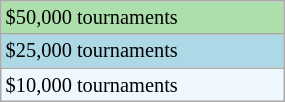<table class="wikitable"  style="font-size:85%; width:15%;">
<tr style="background:#addfad;">
<td>$50,000 tournaments</td>
</tr>
<tr style="background:lightblue;">
<td>$25,000 tournaments</td>
</tr>
<tr style="background:#f0f8ff;">
<td>$10,000 tournaments</td>
</tr>
</table>
